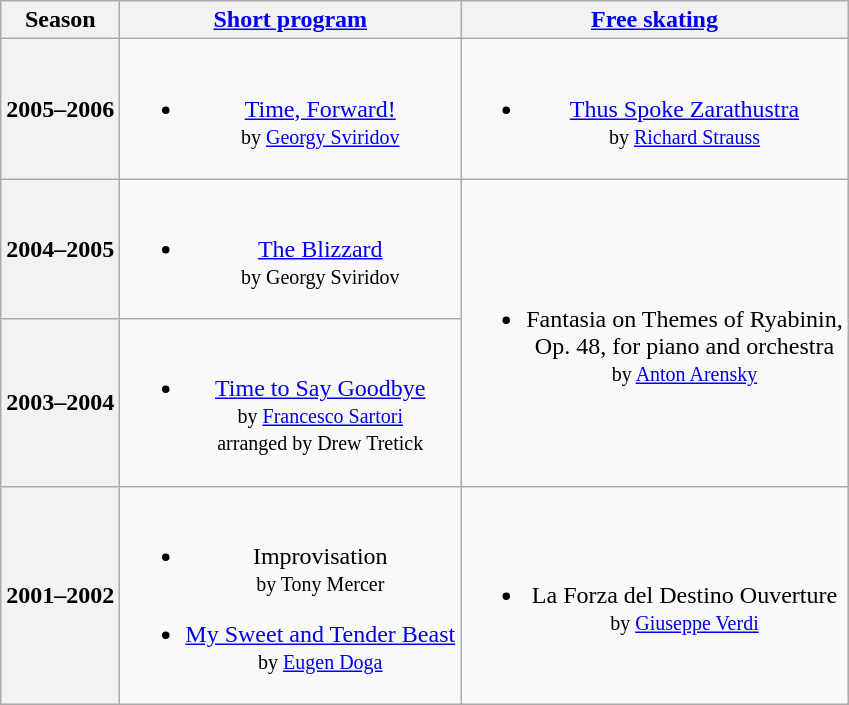<table class="wikitable" style="text-align:center">
<tr>
<th>Season</th>
<th><a href='#'>Short program</a></th>
<th><a href='#'>Free skating</a></th>
</tr>
<tr>
<th>2005–2006 <br> </th>
<td><br><ul><li><a href='#'>Time, Forward!</a> <br><small> by <a href='#'>Georgy Sviridov</a> </small></li></ul></td>
<td><br><ul><li><a href='#'>Thus Spoke Zarathustra</a> <br><small> by <a href='#'>Richard Strauss</a> </small></li></ul></td>
</tr>
<tr>
<th>2004–2005 <br> </th>
<td><br><ul><li><a href='#'>The Blizzard</a> <br><small> by Georgy Sviridov </small></li></ul></td>
<td rowspan=2><br><ul><li>Fantasia on Themes of Ryabinin,<br> Op. 48, for piano and orchestra <br><small> by <a href='#'>Anton Arensky</a> </small></li></ul></td>
</tr>
<tr>
<th>2003–2004 <br> </th>
<td><br><ul><li><a href='#'>Time to Say Goodbye</a> <br><small> by <a href='#'>Francesco Sartori</a> <br> arranged by Drew Tretick </small></li></ul></td>
</tr>
<tr>
<th>2001–2002 <br> </th>
<td><br><ul><li>Improvisation <br><small> by Tony Mercer </small></li></ul><ul><li><a href='#'>My Sweet and Tender Beast</a> <br><small> by <a href='#'>Eugen Doga</a> </small></li></ul></td>
<td><br><ul><li>La Forza del Destino Ouverture <br><small> by <a href='#'>Giuseppe Verdi</a> </small></li></ul></td>
</tr>
</table>
